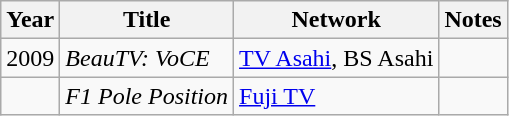<table class="wikitable">
<tr>
<th>Year</th>
<th>Title</th>
<th>Network</th>
<th>Notes</th>
</tr>
<tr>
<td>2009</td>
<td><em>BeauTV: VoCE</em></td>
<td><a href='#'>TV Asahi</a>, BS Asahi</td>
<td></td>
</tr>
<tr>
<td></td>
<td><em>F1 Pole Position</em></td>
<td><a href='#'>Fuji TV</a></td>
<td></td>
</tr>
</table>
